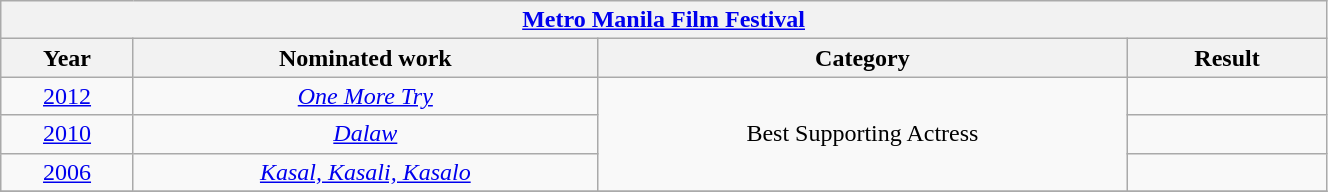<table width="70%" class="wikitable sortable">
<tr>
<th colspan="4"><a href='#'>Metro Manila Film Festival</a></th>
</tr>
<tr>
<th width="10%">Year</th>
<th width="35%">Nominated work</th>
<th width="40%">Category</th>
<th width="15%">Result</th>
</tr>
<tr>
<td align="center"><a href='#'>2012</a></td>
<td align="center"><em><a href='#'>One More Try</a></em></td>
<td align="center" rowspan=3>Best Supporting Actress</td>
<td></td>
</tr>
<tr>
<td align="center"><a href='#'>2010</a></td>
<td align="center"><em><a href='#'>Dalaw</a></em></td>
<td></td>
</tr>
<tr>
<td align="center"><a href='#'>2006</a></td>
<td align="center"><em><a href='#'>Kasal, Kasali, Kasalo</a></em></td>
<td></td>
</tr>
<tr>
</tr>
</table>
